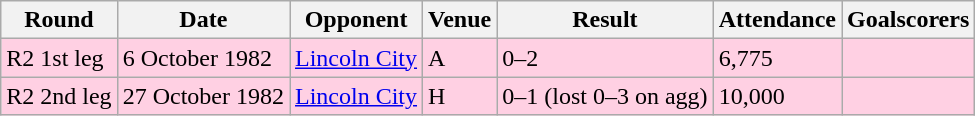<table class="wikitable">
<tr>
<th>Round</th>
<th>Date</th>
<th>Opponent</th>
<th>Venue</th>
<th>Result</th>
<th>Attendance</th>
<th>Goalscorers</th>
</tr>
<tr style="background-color: #ffd0e3;">
<td>R2 1st leg</td>
<td>6 October 1982</td>
<td><a href='#'>Lincoln City</a></td>
<td>A</td>
<td>0–2</td>
<td>6,775</td>
<td></td>
</tr>
<tr style="background-color: #ffd0e3;">
<td>R2 2nd leg</td>
<td>27 October 1982</td>
<td><a href='#'>Lincoln City</a></td>
<td>H</td>
<td>0–1 (lost 0–3 on agg)</td>
<td>10,000</td>
<td></td>
</tr>
</table>
